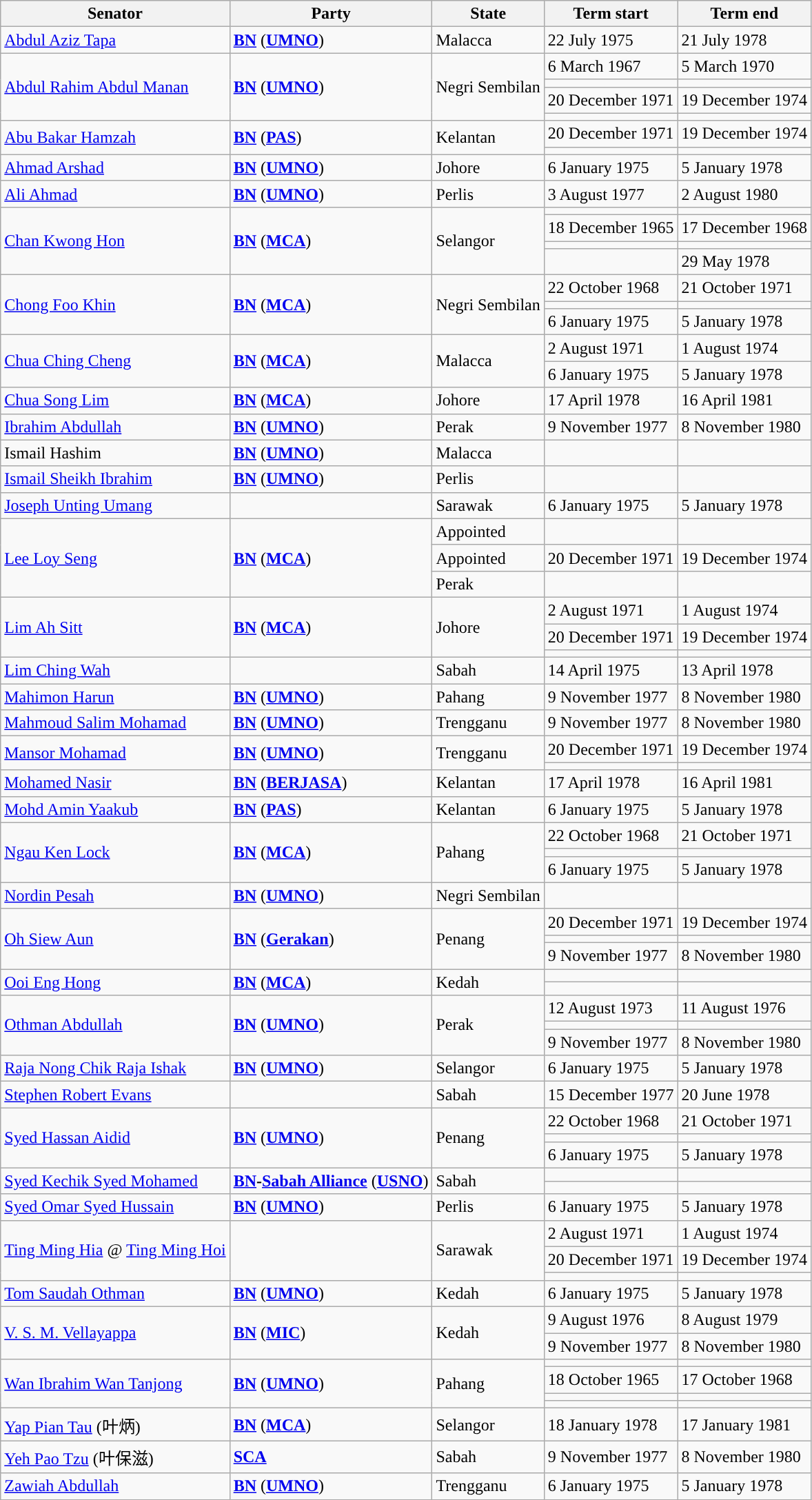<table class="wikitable sortable">
<tr>
<th>Senator</th>
<th>Party</th>
<th>State</th>
<th>Term start</th>
<th>Term end</th>
</tr>
<tr>
<td><a href='#'>Abdul Aziz Tapa</a></td>
<td><strong><a href='#'>BN</a></strong> (<strong><a href='#'>UMNO</a></strong>)</td>
<td>Malacca</td>
<td>22 July 1975</td>
<td>21 July 1978</td>
</tr>
<tr>
<td rowspan=4><a href='#'>Abdul Rahim Abdul Manan</a></td>
<td rowspan=4><strong><a href='#'>BN</a></strong> (<strong><a href='#'>UMNO</a></strong>)</td>
<td rowspan=4>Negri Sembilan</td>
<td>6 March 1967</td>
<td>5 March 1970</td>
</tr>
<tr>
<td></td>
<td></td>
</tr>
<tr>
<td>20 December 1971</td>
<td>19 December 1974</td>
</tr>
<tr>
<td></td>
<td></td>
</tr>
<tr>
<td rowspan=2><a href='#'>Abu Bakar Hamzah</a></td>
<td rowspan=2><strong><a href='#'>BN</a></strong> (<strong><a href='#'>PAS</a></strong>)</td>
<td rowspan=2>Kelantan</td>
<td>20 December 1971</td>
<td>19 December 1974</td>
</tr>
<tr>
<td></td>
<td></td>
</tr>
<tr>
<td><a href='#'>Ahmad Arshad</a></td>
<td><strong><a href='#'>BN</a></strong> (<strong><a href='#'>UMNO</a></strong>)</td>
<td>Johore</td>
<td>6 January 1975</td>
<td>5 January 1978</td>
</tr>
<tr>
<td><a href='#'>Ali Ahmad</a></td>
<td><strong><a href='#'>BN</a></strong> (<strong><a href='#'>UMNO</a></strong>)</td>
<td>Perlis</td>
<td>3 August 1977</td>
<td>2 August 1980</td>
</tr>
<tr>
<td rowspan=4><a href='#'>Chan Kwong Hon</a></td>
<td rowspan=4><strong><a href='#'>BN</a></strong> (<strong><a href='#'>MCA</a></strong>)</td>
<td rowspan=4>Selangor</td>
<td></td>
<td></td>
</tr>
<tr>
<td>18 December 1965</td>
<td>17 December 1968</td>
</tr>
<tr>
<td></td>
<td></td>
</tr>
<tr>
<td></td>
<td>29 May 1978</td>
</tr>
<tr>
<td rowspan=3><a href='#'>Chong Foo Khin</a></td>
<td rowspan=3><strong><a href='#'>BN</a></strong> (<strong><a href='#'>MCA</a></strong>)</td>
<td rowspan=3>Negri Sembilan</td>
<td>22 October 1968</td>
<td>21 October 1971</td>
</tr>
<tr>
<td></td>
<td></td>
</tr>
<tr>
<td>6 January 1975</td>
<td>5 January 1978</td>
</tr>
<tr>
<td rowspan=2><a href='#'>Chua Ching Cheng</a></td>
<td rowspan=2><strong><a href='#'>BN</a></strong> (<strong><a href='#'>MCA</a></strong>)</td>
<td rowspan=2>Malacca</td>
<td>2 August 1971</td>
<td>1 August 1974</td>
</tr>
<tr>
<td>6 January 1975</td>
<td>5 January 1978</td>
</tr>
<tr>
<td><a href='#'>Chua Song Lim</a></td>
<td><strong><a href='#'>BN</a></strong> (<strong><a href='#'>MCA</a></strong>)</td>
<td>Johore</td>
<td>17 April 1978</td>
<td>16 April 1981</td>
</tr>
<tr>
<td><a href='#'>Ibrahim Abdullah</a></td>
<td><strong><a href='#'>BN</a></strong> (<strong><a href='#'>UMNO</a></strong>)</td>
<td>Perak</td>
<td>9 November 1977</td>
<td>8 November 1980</td>
</tr>
<tr>
<td>Ismail Hashim</td>
<td><strong><a href='#'>BN</a></strong> (<strong><a href='#'>UMNO</a></strong>)</td>
<td>Malacca</td>
<td></td>
<td></td>
</tr>
<tr>
<td><a href='#'>Ismail Sheikh Ibrahim</a></td>
<td><strong><a href='#'>BN</a></strong> (<strong><a href='#'>UMNO</a></strong>)</td>
<td>Perlis</td>
<td></td>
<td></td>
</tr>
<tr>
<td><a href='#'>Joseph Unting Umang</a></td>
<td></td>
<td>Sarawak</td>
<td>6 January 1975</td>
<td>5 January 1978</td>
</tr>
<tr>
<td rowspan=3><a href='#'>Lee Loy Seng</a></td>
<td rowspan=3><strong><a href='#'>BN</a></strong> (<strong><a href='#'>MCA</a></strong>)</td>
<td>Appointed</td>
<td></td>
<td></td>
</tr>
<tr>
<td>Appointed</td>
<td>20 December 1971</td>
<td>19 December 1974</td>
</tr>
<tr>
<td>Perak</td>
<td></td>
<td></td>
</tr>
<tr>
<td rowspan=3><a href='#'>Lim Ah Sitt</a></td>
<td rowspan=3><strong><a href='#'>BN</a></strong> (<strong><a href='#'>MCA</a></strong>)</td>
<td rowspan=3>Johore</td>
<td>2 August 1971</td>
<td>1 August 1974</td>
</tr>
<tr>
<td>20 December 1971</td>
<td>19 December 1974</td>
</tr>
<tr>
<td></td>
<td></td>
</tr>
<tr>
<td><a href='#'>Lim Ching Wah</a></td>
<td></td>
<td>Sabah</td>
<td>14 April 1975</td>
<td>13 April 1978</td>
</tr>
<tr>
<td><a href='#'>Mahimon Harun</a></td>
<td><strong><a href='#'>BN</a></strong> (<strong><a href='#'>UMNO</a></strong>)</td>
<td>Pahang</td>
<td>9 November 1977</td>
<td>8 November 1980</td>
</tr>
<tr>
<td><a href='#'>Mahmoud Salim Mohamad</a></td>
<td><strong><a href='#'>BN</a></strong> (<strong><a href='#'>UMNO</a></strong>)</td>
<td>Trengganu</td>
<td>9 November 1977</td>
<td>8 November 1980</td>
</tr>
<tr>
<td rowspan=2><a href='#'>Mansor Mohamad</a></td>
<td rowspan=2><strong><a href='#'>BN</a></strong> (<strong><a href='#'>UMNO</a></strong>)</td>
<td rowspan=2>Trengganu</td>
<td>20 December 1971</td>
<td>19 December 1974</td>
</tr>
<tr>
<td></td>
<td></td>
</tr>
<tr>
<td><a href='#'>Mohamed Nasir</a></td>
<td><strong><a href='#'>BN</a></strong> (<strong><a href='#'>BERJASA</a></strong>)</td>
<td>Kelantan</td>
<td>17 April 1978</td>
<td>16 April 1981</td>
</tr>
<tr>
<td><a href='#'>Mohd Amin Yaakub</a></td>
<td><strong><a href='#'>BN</a></strong> (<strong><a href='#'>PAS</a></strong>)</td>
<td>Kelantan</td>
<td>6 January 1975</td>
<td>5 January 1978</td>
</tr>
<tr>
<td rowspan=3><a href='#'>Ngau Ken Lock</a></td>
<td rowspan=3><strong><a href='#'>BN</a></strong> (<strong><a href='#'>MCA</a></strong>)</td>
<td rowspan=3>Pahang</td>
<td>22 October 1968</td>
<td>21 October 1971</td>
</tr>
<tr>
<td></td>
<td></td>
</tr>
<tr>
<td>6 January 1975</td>
<td>5 January 1978</td>
</tr>
<tr>
<td><a href='#'>Nordin Pesah</a></td>
<td><strong><a href='#'>BN</a></strong> (<strong><a href='#'>UMNO</a></strong>)</td>
<td>Negri Sembilan</td>
<td></td>
<td></td>
</tr>
<tr>
<td rowspan=3><a href='#'>Oh Siew Aun</a></td>
<td rowspan=3><strong><a href='#'>BN</a></strong> (<strong><a href='#'>Gerakan</a></strong>)</td>
<td rowspan=3>Penang</td>
<td>20 December 1971</td>
<td>19 December 1974</td>
</tr>
<tr>
<td></td>
<td></td>
</tr>
<tr>
<td>9 November 1977</td>
<td>8 November 1980</td>
</tr>
<tr>
<td rowspan=2><a href='#'>Ooi Eng Hong</a></td>
<td rowspan=2><strong><a href='#'>BN</a></strong> (<strong><a href='#'>MCA</a></strong>)</td>
<td rowspan=2>Kedah</td>
<td></td>
<td></td>
</tr>
<tr>
<td></td>
<td></td>
</tr>
<tr>
<td rowspan=3><a href='#'>Othman Abdullah</a></td>
<td rowspan=3><strong><a href='#'>BN</a></strong> (<strong><a href='#'>UMNO</a></strong>)</td>
<td rowspan=3>Perak</td>
<td>12 August 1973</td>
<td>11 August 1976</td>
</tr>
<tr>
<td></td>
<td></td>
</tr>
<tr>
<td>9 November 1977</td>
<td>8 November 1980</td>
</tr>
<tr>
<td><a href='#'>Raja Nong Chik Raja Ishak</a></td>
<td><strong><a href='#'>BN</a></strong> (<strong><a href='#'>UMNO</a></strong>)</td>
<td>Selangor</td>
<td>6 January 1975</td>
<td>5 January 1978</td>
</tr>
<tr>
<td><a href='#'>Stephen Robert Evans</a></td>
<td></td>
<td>Sabah</td>
<td>15 December 1977</td>
<td>20 June 1978</td>
</tr>
<tr>
<td rowspan=3><a href='#'>Syed Hassan Aidid</a></td>
<td rowspan=3><strong><a href='#'>BN</a></strong> (<strong><a href='#'>UMNO</a></strong>)</td>
<td rowspan=3>Penang</td>
<td>22 October 1968</td>
<td>21 October 1971</td>
</tr>
<tr>
<td></td>
<td></td>
</tr>
<tr>
<td>6 January 1975</td>
<td>5 January 1978</td>
</tr>
<tr>
<td rowspan=2><a href='#'>Syed Kechik Syed Mohamed</a></td>
<td rowspan=2><strong><a href='#'>BN</a>-<a href='#'>Sabah Alliance</a></strong> (<strong><a href='#'>USNO</a></strong>)</td>
<td rowspan=2>Sabah</td>
<td></td>
<td></td>
</tr>
<tr>
<td></td>
<td></td>
</tr>
<tr>
<td><a href='#'>Syed Omar Syed Hussain</a></td>
<td><strong><a href='#'>BN</a></strong> (<strong><a href='#'>UMNO</a></strong>)</td>
<td>Perlis</td>
<td>6 January 1975</td>
<td>5 January 1978</td>
</tr>
<tr>
<td rowspan=3><a href='#'>Ting Ming Hia</a> @ <a href='#'>Ting Ming Hoi</a></td>
<td rowspan=3></td>
<td rowspan=3>Sarawak</td>
<td>2 August 1971</td>
<td>1 August 1974</td>
</tr>
<tr>
<td>20 December 1971</td>
<td>19 December 1974</td>
</tr>
<tr>
<td></td>
<td></td>
</tr>
<tr>
<td><a href='#'>Tom Saudah Othman</a></td>
<td><strong><a href='#'>BN</a></strong> (<strong><a href='#'>UMNO</a></strong>)</td>
<td>Kedah</td>
<td>6 January 1975</td>
<td>5 January 1978</td>
</tr>
<tr>
<td rowspan=2><a href='#'>V. S. M. Vellayappa</a></td>
<td rowspan=2><strong><a href='#'>BN</a></strong> (<strong><a href='#'>MIC</a></strong>)</td>
<td rowspan=2>Kedah</td>
<td>9 August 1976</td>
<td>8 August 1979</td>
</tr>
<tr>
<td>9 November 1977</td>
<td>8 November 1980</td>
</tr>
<tr>
<td rowspan=4><a href='#'>Wan Ibrahim Wan Tanjong</a></td>
<td rowspan=4><strong><a href='#'>BN</a></strong> (<strong><a href='#'>UMNO</a></strong>)</td>
<td rowspan=4>Pahang</td>
<td></td>
<td></td>
</tr>
<tr>
<td>18 October 1965</td>
<td>17 October 1968</td>
</tr>
<tr>
<td></td>
<td></td>
</tr>
<tr>
<td></td>
<td></td>
</tr>
<tr>
<td><a href='#'>Yap Pian Tau</a> (叶炳)</td>
<td><strong><a href='#'>BN</a></strong> (<strong><a href='#'>MCA</a></strong>)</td>
<td>Selangor</td>
<td>18 January 1978</td>
<td>17 January 1981</td>
</tr>
<tr>
<td><a href='#'>Yeh Pao Tzu</a> (叶保滋)</td>
<td><strong><a href='#'>SCA</a></strong></td>
<td>Sabah</td>
<td>9 November 1977</td>
<td>8 November 1980</td>
</tr>
<tr>
<td><a href='#'>Zawiah Abdullah</a></td>
<td><strong><a href='#'>BN</a></strong> (<strong><a href='#'>UMNO</a></strong>)</td>
<td>Trengganu</td>
<td>6 January 1975</td>
<td>5 January 1978</td>
</tr>
</table>
